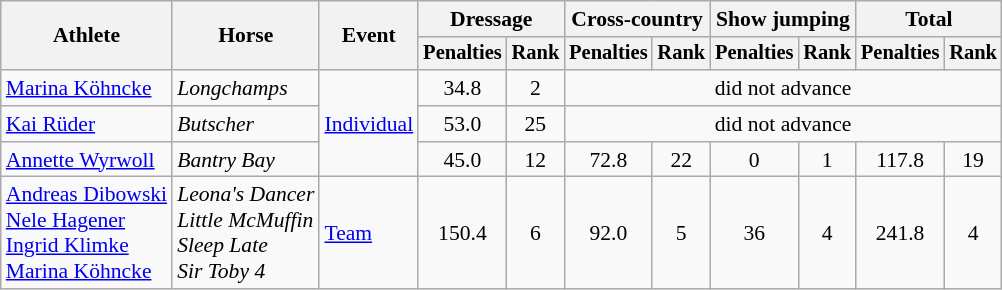<table class=wikitable style="font-size:90%">
<tr>
<th rowspan="2">Athlete</th>
<th rowspan="2">Horse</th>
<th rowspan="2">Event</th>
<th colspan="2">Dressage</th>
<th colspan="2">Cross-country</th>
<th colspan="2">Show jumping</th>
<th colspan="2">Total</th>
</tr>
<tr style="font-size:95%">
<th>Penalties</th>
<th>Rank</th>
<th>Penalties</th>
<th>Rank</th>
<th>Penalties</th>
<th>Rank</th>
<th>Penalties</th>
<th>Rank</th>
</tr>
<tr>
<td align=left><a href='#'>Marina Köhncke</a></td>
<td align=left><em>Longchamps</em></td>
<td align=left rowspan=3><a href='#'>Individual</a></td>
<td align=center>34.8</td>
<td align=center>2</td>
<td align=center colspan=6>did not advance</td>
</tr>
<tr>
<td align=left><a href='#'>Kai Rüder</a></td>
<td align=left><em>Butscher</em></td>
<td align=center>53.0</td>
<td align=center>25</td>
<td align=center colspan=6>did not advance</td>
</tr>
<tr>
<td align=left><a href='#'>Annette Wyrwoll</a></td>
<td align=left><em>Bantry Bay</em></td>
<td align=center>45.0</td>
<td align=center>12</td>
<td align=center>72.8</td>
<td align=center>22</td>
<td align=center>0</td>
<td align=center>1</td>
<td align=center>117.8</td>
<td align=center>19</td>
</tr>
<tr>
<td align=left><a href='#'>Andreas Dibowski</a><br> <a href='#'>Nele Hagener</a><br> <a href='#'>Ingrid Klimke</a><br> <a href='#'>Marina Köhncke</a></td>
<td align=left><em>Leona's Dancer</em><br> <em>Little McMuffin</em><br> <em>Sleep Late</em><br> <em>Sir Toby 4</em></td>
<td align=left><a href='#'>Team</a></td>
<td align=center>150.4</td>
<td align=center>6</td>
<td align=center>92.0</td>
<td align=center>5</td>
<td align=center>36</td>
<td align=center>4</td>
<td align=center>241.8</td>
<td align=center>4</td>
</tr>
</table>
